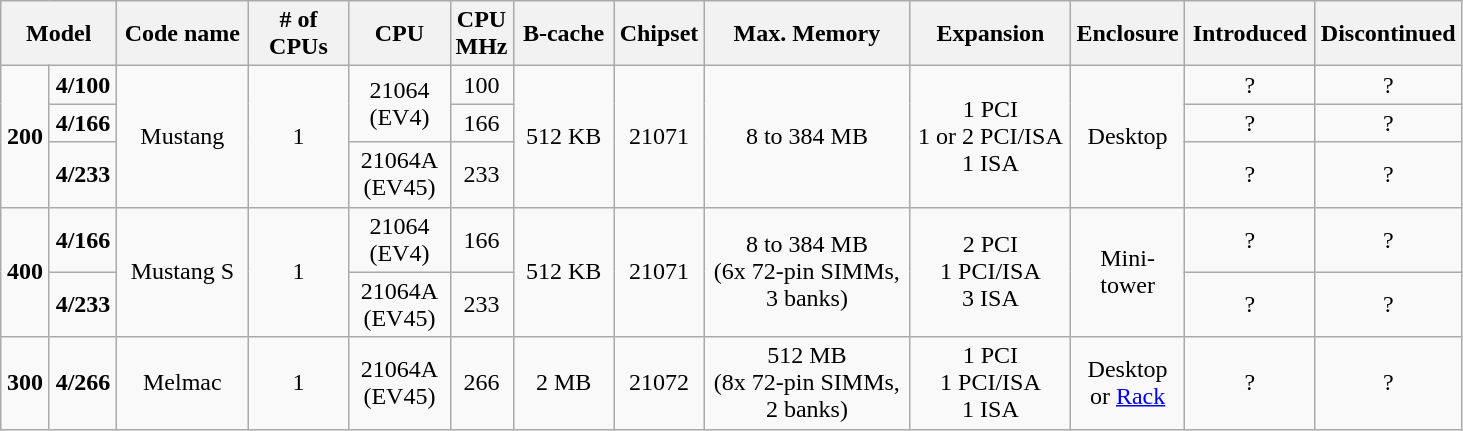<table class="wikitable" style="text-align: center;">
<tr>
<th style="width:70px;" colspan="2">Model</th>
<th style="width:80px;">Code name</th>
<th style="width:60px;"># of <br> CPUs</th>
<th style="width:60px;">CPU</th>
<th style="width:30px;">CPU <br> MHz</th>
<th style="width:60px;">B-cache</th>
<th style="width:50px;">Chipset</th>
<th style="width:130px;">Max. Memory</th>
<th style="width:100px;">Expansion</th>
<th style="width:50px;">Enclosure</th>
<th style="width:80px;">Introduced</th>
<th style="width:80px;">Discontinued</th>
</tr>
<tr>
<td rowspan="3"><strong>200</strong></td>
<td><strong>4/100</strong></td>
<td rowspan="3">Mustang</td>
<td rowspan="3">1</td>
<td rowspan="2">21064 <br> (EV4)</td>
<td>100</td>
<td rowspan="3">512 KB</td>
<td rowspan="3">21071</td>
<td rowspan="3">8 to 384 MB</td>
<td rowspan="3">1 PCI <br> 1 or 2 PCI/ISA <br> 1 ISA</td>
<td rowspan="3">Desktop</td>
<td>?</td>
<td>?</td>
</tr>
<tr>
<td><strong>4/166</strong></td>
<td>166</td>
<td>?</td>
<td>?</td>
</tr>
<tr>
<td><strong>4/233</strong></td>
<td>21064A <br> (EV45)</td>
<td>233</td>
<td>?</td>
<td>?</td>
</tr>
<tr>
<td rowspan="2"><strong>400</strong></td>
<td><strong>4/166</strong></td>
<td rowspan="2">Mustang S</td>
<td rowspan="2">1</td>
<td>21064 <br> (EV4)</td>
<td>166</td>
<td rowspan="2">512 KB</td>
<td rowspan="2">21071</td>
<td rowspan="2">8 to 384 MB <br> (6x 72-pin SIMMs, 3 banks)</td>
<td rowspan="2">2 PCI <br> 1 PCI/ISA <br> 3 ISA</td>
<td rowspan="2">Mini-tower</td>
<td>?</td>
<td>?</td>
</tr>
<tr>
<td><strong>4/233</strong></td>
<td>21064A <br> (EV45)</td>
<td>233</td>
<td>?</td>
<td>?</td>
</tr>
<tr>
<td><strong>300</strong></td>
<td><strong>4/266</strong></td>
<td>Melmac</td>
<td>1</td>
<td>21064A <br> (EV45)</td>
<td>266</td>
<td>2 MB</td>
<td>21072</td>
<td>512 MB <br> (8x 72-pin SIMMs, 2 banks)</td>
<td>1 PCI <br> 1 PCI/ISA <br> 1 ISA</td>
<td>Desktop <br> or <a href='#'>Rack</a></td>
<td>?</td>
<td>?</td>
</tr>
</table>
